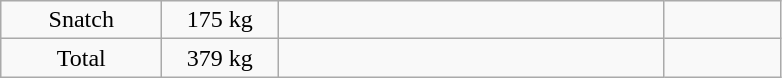<table class = "wikitable" style="text-align:center;">
<tr>
<td width=100>Snatch</td>
<td width=70>175 kg</td>
<td width=250 align=left></td>
<td width=70></td>
</tr>
<tr>
<td>Total</td>
<td>379 kg</td>
<td align=left></td>
<td></td>
</tr>
</table>
